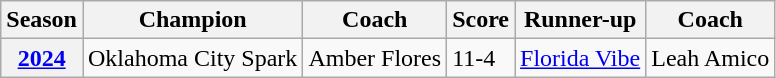<table class="wikitable plainrowheaders">
<tr>
<th scope="col">Season</th>
<th scope="col">Champion</th>
<th scope="col">Coach</th>
<th scope="col">Score</th>
<th scope="col">Runner-up</th>
<th scope="col">Coach</th>
</tr>
<tr>
<th scope="row"><a href='#'>2024</a></th>
<td>Oklahoma City Spark</td>
<td>Amber Flores</td>
<td>11-4</td>
<td><a href='#'>Florida Vibe</a></td>
<td>Leah Amico</td>
</tr>
</table>
